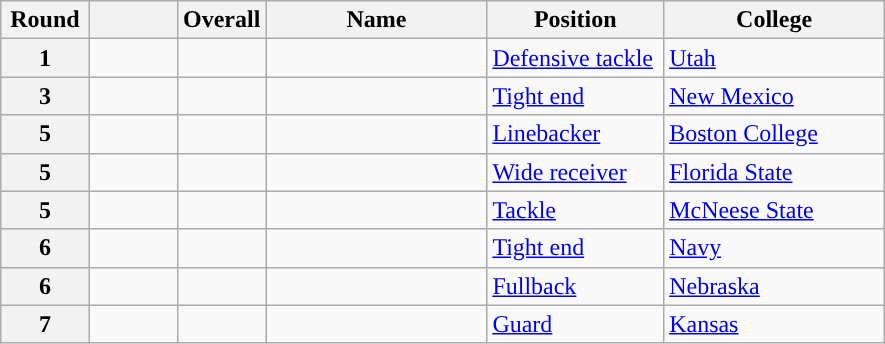<table class="wikitable sortable">
<tr>
<th scope="col" style="width: 10%;">Round</th>
<th scope="col" style="width: 10%;"></th>
<th scope="col" style="width: 10%;">Overall</th>
<th scope="col" style="width: 25%;">Name</th>
<th scope="col" style="width: 20%;">Position</th>
<th scope="col" style="width: 25%;">College</th>
</tr>
<tr>
<th scope="row">1</th>
<td></td>
<td></td>
<td></td>
<td><a href='#'>Defensive tackle</a></td>
<td><a href='#'>Utah</a></td>
</tr>
<tr>
<th scope="row">3</th>
<td></td>
<td></td>
<td></td>
<td><a href='#'>Tight end</a></td>
<td><a href='#'>New Mexico</a></td>
</tr>
<tr>
<th scope="row">5</th>
<td></td>
<td></td>
<td></td>
<td><a href='#'>Linebacker</a></td>
<td><a href='#'>Boston College</a></td>
</tr>
<tr>
<th scope="row">5</th>
<td></td>
<td></td>
<td></td>
<td><a href='#'>Wide receiver</a></td>
<td><a href='#'>Florida State</a></td>
</tr>
<tr>
<th scope="row">5</th>
<td></td>
<td></td>
<td></td>
<td><a href='#'>Tackle</a></td>
<td><a href='#'>McNeese State</a></td>
</tr>
<tr>
<th scope="row">6</th>
<td></td>
<td></td>
<td></td>
<td><a href='#'>Tight end</a></td>
<td><a href='#'>Navy</a></td>
</tr>
<tr>
<th scope="row">6</th>
<td></td>
<td></td>
<td></td>
<td><a href='#'>Fullback</a></td>
<td><a href='#'>Nebraska</a></td>
</tr>
<tr>
<th scope="row">7</th>
<td></td>
<td></td>
<td></td>
<td><a href='#'>Guard</a></td>
<td><a href='#'>Kansas</a></td>
</tr>
</table>
